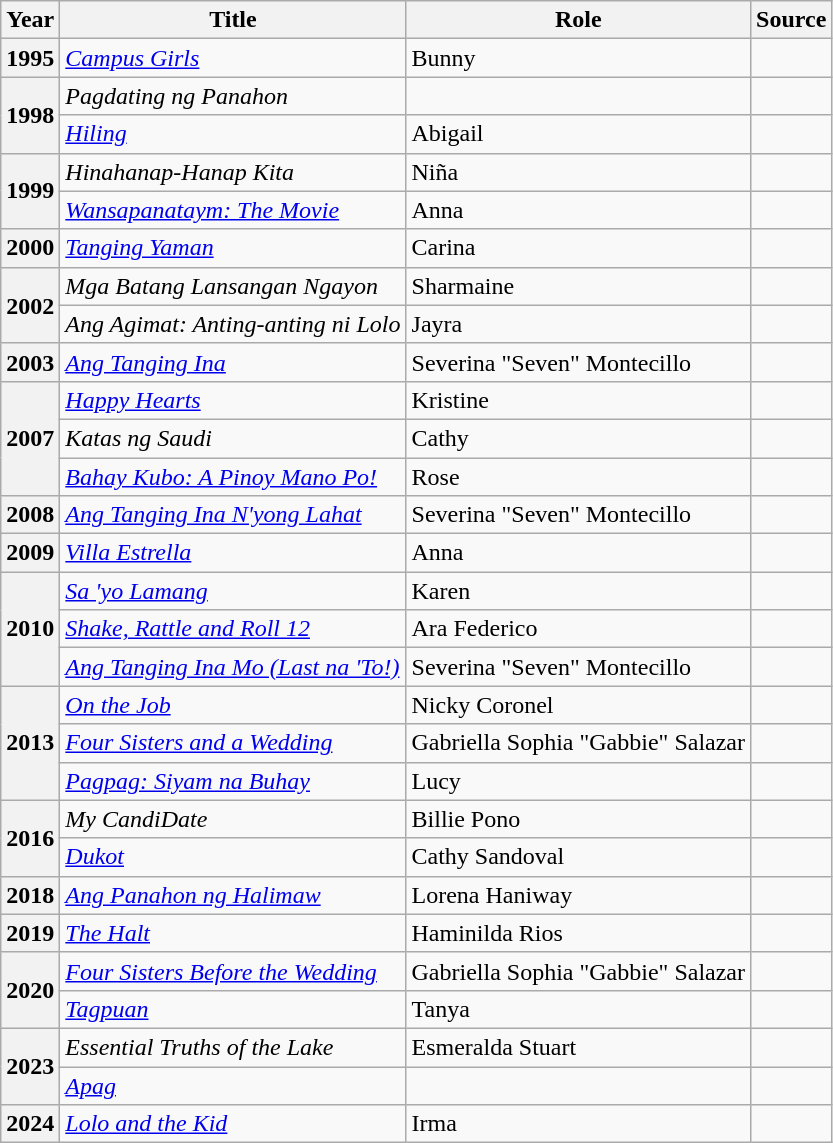<table class="wikitable plainrowheaders sortable">
<tr>
<th>Year</th>
<th>Title</th>
<th>Role</th>
<th>Source</th>
</tr>
<tr>
<th scope="row">1995</th>
<td><em><a href='#'>Campus Girls</a></em></td>
<td>Bunny</td>
<td></td>
</tr>
<tr>
<th scope="row" rowspan="2">1998</th>
<td><em>Pagdating ng Panahon</em></td>
<td></td>
<td></td>
</tr>
<tr>
<td><em><a href='#'>Hiling</a></em></td>
<td>Abigail</td>
<td></td>
</tr>
<tr>
<th scope="row" rowspan="2">1999</th>
<td><em>Hinahanap-Hanap Kita</em></td>
<td>Niña</td>
<td></td>
</tr>
<tr>
<td><em><a href='#'>Wansapanataym: The Movie</a></em></td>
<td>Anna</td>
<td></td>
</tr>
<tr>
<th scope="row">2000</th>
<td><em><a href='#'>Tanging Yaman</a></em></td>
<td>Carina</td>
<td></td>
</tr>
<tr>
<th scope="row" rowspan="2">2002</th>
<td><em>Mga Batang Lansangan Ngayon</em></td>
<td>Sharmaine</td>
<td></td>
</tr>
<tr>
<td><em>Ang Agimat: Anting-anting ni Lolo</em></td>
<td>Jayra</td>
<td></td>
</tr>
<tr>
<th scope="row">2003</th>
<td><em><a href='#'>Ang Tanging Ina</a></em></td>
<td>Severina "Seven" Montecillo</td>
<td></td>
</tr>
<tr>
<th scope="row" rowspan="3">2007</th>
<td><em><a href='#'>Happy Hearts</a></em></td>
<td>Kristine</td>
<td></td>
</tr>
<tr>
<td><em>Katas ng Saudi</em></td>
<td>Cathy</td>
<td></td>
</tr>
<tr>
<td><em><a href='#'>Bahay Kubo: A Pinoy Mano Po!</a></em></td>
<td>Rose</td>
<td></td>
</tr>
<tr>
<th scope="row">2008</th>
<td><em><a href='#'>Ang Tanging Ina N'yong Lahat</a></em></td>
<td>Severina "Seven" Montecillo</td>
<td></td>
</tr>
<tr>
<th scope="row">2009</th>
<td><em><a href='#'>Villa Estrella</a></em></td>
<td>Anna</td>
<td></td>
</tr>
<tr>
<th scope="row" rowspan="3">2010</th>
<td><em><a href='#'>Sa 'yo Lamang</a></em></td>
<td>Karen</td>
<td></td>
</tr>
<tr>
<td><em><a href='#'>Shake, Rattle and Roll 12</a></em></td>
<td>Ara Federico</td>
<td></td>
</tr>
<tr>
<td><em><a href='#'>Ang Tanging Ina Mo (Last na 'To!)</a></em></td>
<td>Severina "Seven" Montecillo</td>
<td></td>
</tr>
<tr>
<th scope="row" rowspan=3>2013</th>
<td><em><a href='#'>On the Job</a></em></td>
<td>Nicky Coronel</td>
<td></td>
</tr>
<tr>
<td><em><a href='#'>Four Sisters and a Wedding</a></em></td>
<td>Gabriella Sophia "Gabbie" Salazar</td>
<td></td>
</tr>
<tr>
<td><em><a href='#'>Pagpag: Siyam na Buhay</a></em></td>
<td>Lucy</td>
<td></td>
</tr>
<tr>
<th scope="row" rowspan="2">2016</th>
<td><em>My CandiDate</em></td>
<td>Billie Pono</td>
<td></td>
</tr>
<tr>
<td><em><a href='#'>Dukot</a></em></td>
<td>Cathy Sandoval</td>
<td></td>
</tr>
<tr>
<th scope="row">2018</th>
<td><em><a href='#'>Ang Panahon ng Halimaw</a></em></td>
<td>Lorena Haniway</td>
<td></td>
</tr>
<tr>
<th scope="row">2019</th>
<td><em><a href='#'>The Halt</a></em></td>
<td>Haminilda Rios</td>
<td></td>
</tr>
<tr>
<th scope="row" rowspan="2">2020</th>
<td><em><a href='#'>Four Sisters Before the Wedding</a></em></td>
<td>Gabriella Sophia "Gabbie" Salazar</td>
<td></td>
</tr>
<tr>
<td><em><a href='#'>Tagpuan</a></em></td>
<td>Tanya</td>
<td></td>
</tr>
<tr>
<th scope="row" rowspan="2">2023</th>
<td><em>Essential Truths of the Lake</em></td>
<td>Esmeralda Stuart</td>
<td></td>
</tr>
<tr>
<td><em><a href='#'>Apag</a></em></td>
<td></td>
<td></td>
</tr>
<tr>
<th scope="row">2024</th>
<td><em><a href='#'>Lolo and the Kid</a></em></td>
<td>Irma</td>
<td></td>
</tr>
</table>
